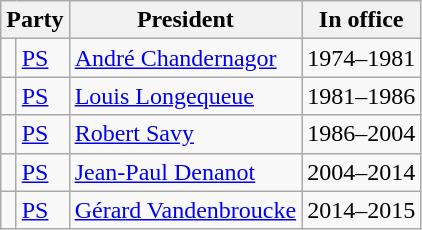<table class="wikitable">
<tr>
<th colspan="2">Party</th>
<th>President</th>
<th>In office</th>
</tr>
<tr>
<td></td>
<td><a href='#'>PS</a></td>
<td><a href='#'>André Chandernagor</a></td>
<td>1974–1981</td>
</tr>
<tr>
<td></td>
<td><a href='#'>PS</a></td>
<td><a href='#'>Louis Longequeue</a></td>
<td>1981–1986</td>
</tr>
<tr>
<td></td>
<td><a href='#'>PS</a></td>
<td><a href='#'>Robert Savy</a></td>
<td>1986–2004</td>
</tr>
<tr>
<td></td>
<td><a href='#'>PS</a></td>
<td><a href='#'>Jean-Paul Denanot</a></td>
<td>2004–2014</td>
</tr>
<tr>
<td></td>
<td><a href='#'>PS</a></td>
<td><a href='#'>Gérard Vandenbroucke</a></td>
<td>2014–2015</td>
</tr>
</table>
